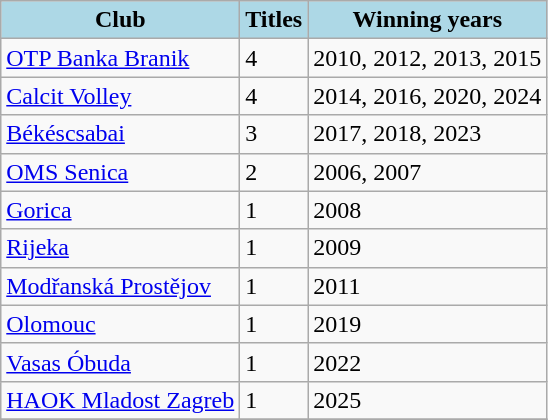<table class=wikitable>
<tr align=center style="background:#efefef;">
<th style="background:lightblue;">Club</th>
<th style="background:lightblue;">Titles</th>
<th style="background:lightblue;">Winning years</th>
</tr>
<tr>
<td> <a href='#'>OTP Banka Branik</a></td>
<td>4</td>
<td>2010, 2012, 2013, 2015</td>
</tr>
<tr>
<td> <a href='#'>Calcit Volley</a></td>
<td>4</td>
<td>2014, 2016, 2020, 2024</td>
</tr>
<tr>
<td> <a href='#'>Békéscsabai</a></td>
<td>3</td>
<td>2017, 2018, 2023</td>
</tr>
<tr>
<td> <a href='#'>OMS Senica</a></td>
<td>2</td>
<td>2006, 2007</td>
</tr>
<tr>
<td> <a href='#'>Gorica</a></td>
<td>1</td>
<td>2008</td>
</tr>
<tr>
<td> <a href='#'>Rijeka</a></td>
<td>1</td>
<td>2009</td>
</tr>
<tr>
<td> <a href='#'>Modřanská Prostějov</a></td>
<td>1</td>
<td>2011</td>
</tr>
<tr>
<td> <a href='#'>Olomouc</a></td>
<td>1</td>
<td>2019</td>
</tr>
<tr>
<td> <a href='#'>Vasas Óbuda</a></td>
<td>1</td>
<td>2022</td>
</tr>
<tr>
<td> <a href='#'>HAOK Mladost Zagreb</a></td>
<td>1</td>
<td>2025</td>
</tr>
<tr>
</tr>
</table>
